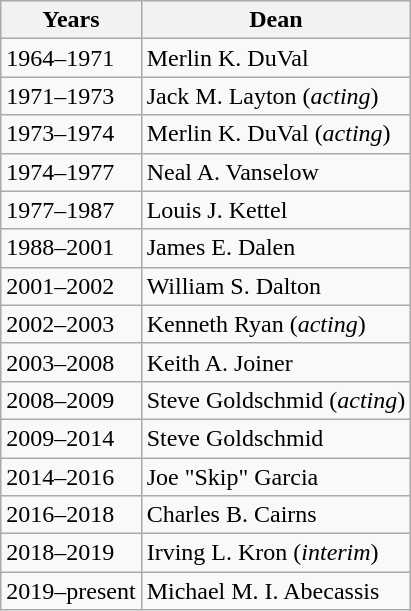<table class="wikitable">
<tr>
<th>Years</th>
<th>Dean</th>
</tr>
<tr>
<td>1964–1971</td>
<td>Merlin K. DuVal</td>
</tr>
<tr>
<td>1971–1973</td>
<td>Jack M. Layton (<em>acting</em>)</td>
</tr>
<tr>
<td>1973–1974</td>
<td>Merlin K. DuVal (<em>acting</em>)</td>
</tr>
<tr>
<td>1974–1977</td>
<td>Neal A. Vanselow</td>
</tr>
<tr>
<td>1977–1987</td>
<td>Louis J. Kettel</td>
</tr>
<tr>
<td>1988–2001</td>
<td>James E. Dalen</td>
</tr>
<tr>
<td>2001–2002</td>
<td>William S. Dalton</td>
</tr>
<tr>
<td>2002–2003</td>
<td>Kenneth Ryan (<em>acting</em>)</td>
</tr>
<tr>
<td>2003–2008</td>
<td>Keith A. Joiner</td>
</tr>
<tr>
<td>2008–2009</td>
<td>Steve Goldschmid (<em>acting</em>)</td>
</tr>
<tr>
<td>2009–2014</td>
<td>Steve Goldschmid</td>
</tr>
<tr>
<td>2014–2016</td>
<td>Joe "Skip" Garcia</td>
</tr>
<tr>
<td>2016–2018 </td>
<td>Charles B. Cairns</td>
</tr>
<tr>
<td>2018–2019 </td>
<td>Irving L. Kron (<em>interim</em>)</td>
</tr>
<tr>
<td>2019–present </td>
<td>Michael M. I. Abecassis</td>
</tr>
</table>
